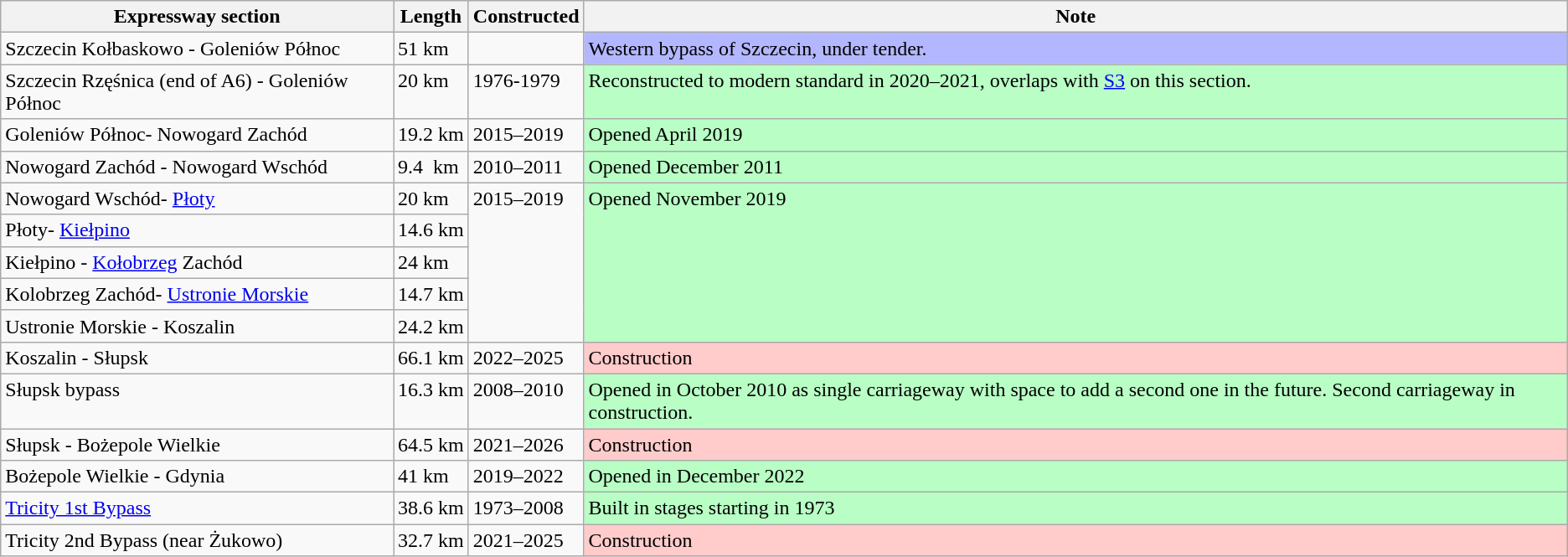<table class="wikitable">
<tr valign=top align=left>
<th>Expressway section</th>
<th>Length</th>
<th>Constructed</th>
<th>Note</th>
</tr>
<tr valign=top>
<td>Szczecin Kołbaskowo - Goleniów Północ</td>
<td>51 km</td>
<td></td>
<td bgcolor="#B3B7FF">Western bypass of Szczecin, under tender.</td>
</tr>
<tr valign=top>
<td>Szczecin Rzęśnica (end of A6) - Goleniów Północ</td>
<td>20 km</td>
<td>1976-1979</td>
<td bgcolor="#B9FFC5">Reconstructed to modern standard in 2020–2021, overlaps with <a href='#'>S3</a> on this section.</td>
</tr>
<tr valign=top>
<td>Goleniów Północ- Nowogard Zachód</td>
<td>19.2 km</td>
<td>2015–2019</td>
<td bgcolor="#B9FFC5">Opened April 2019</td>
</tr>
<tr valign=top>
<td>Nowogard Zachód - Nowogard Wschód</td>
<td>9.4  km</td>
<td>2010–2011</td>
<td bgcolor="#B9FFC5">Opened December 2011</td>
</tr>
<tr valign=top>
<td>Nowogard Wschód- <a href='#'>Płoty</a></td>
<td>20 km</td>
<td rowspan="5">2015–2019</td>
<td rowspan="5" bgcolor="#B9FFC5">Opened November 2019</td>
</tr>
<tr valign="top">
<td>Płoty- <a href='#'>Kiełpino</a></td>
<td>14.6 km</td>
</tr>
<tr valign="top">
<td>Kiełpino - <a href='#'>Kołobrzeg</a> Zachód</td>
<td>24 km</td>
</tr>
<tr valign="top">
<td>Kolobrzeg Zachód- <a href='#'>Ustronie Morskie</a></td>
<td>14.7 km</td>
</tr>
<tr valign="top">
<td>Ustronie Morskie - Koszalin</td>
<td>24.2 km</td>
</tr>
<tr valign=top>
<td>Koszalin - Słupsk</td>
<td>66.1 km</td>
<td>2022–2025</td>
<td bgcolor="#FFCBCB">Construction</td>
</tr>
<tr valign=top>
<td>Słupsk bypass</td>
<td>16.3 km</td>
<td>2008–2010</td>
<td bgcolor="#B9FFC5">Opened in October 2010 as single carriageway with space to add a second one in the future. Second carriageway in construction.</td>
</tr>
<tr valign=top>
<td>Słupsk - Bożepole Wielkie</td>
<td>64.5 km</td>
<td>2021–2026</td>
<td bgcolor="#FFCBCB">Construction</td>
</tr>
<tr valign=top>
<td>Bożepole Wielkie - Gdynia</td>
<td>41 km</td>
<td>2019–2022</td>
<td bgcolor="#B9FFC5">Opened in December 2022</td>
</tr>
<tr valign=top>
<td><a href='#'>Tricity 1st Bypass</a></td>
<td>38.6 km</td>
<td>1973–2008</td>
<td bgcolor="#B9FFC5">Built in stages starting in 1973</td>
</tr>
<tr>
<td>Tricity 2nd Bypass (near Żukowo)</td>
<td>32.7 km</td>
<td>2021–2025</td>
<td bgcolor="#FFCBCB">Construction</td>
</tr>
</table>
